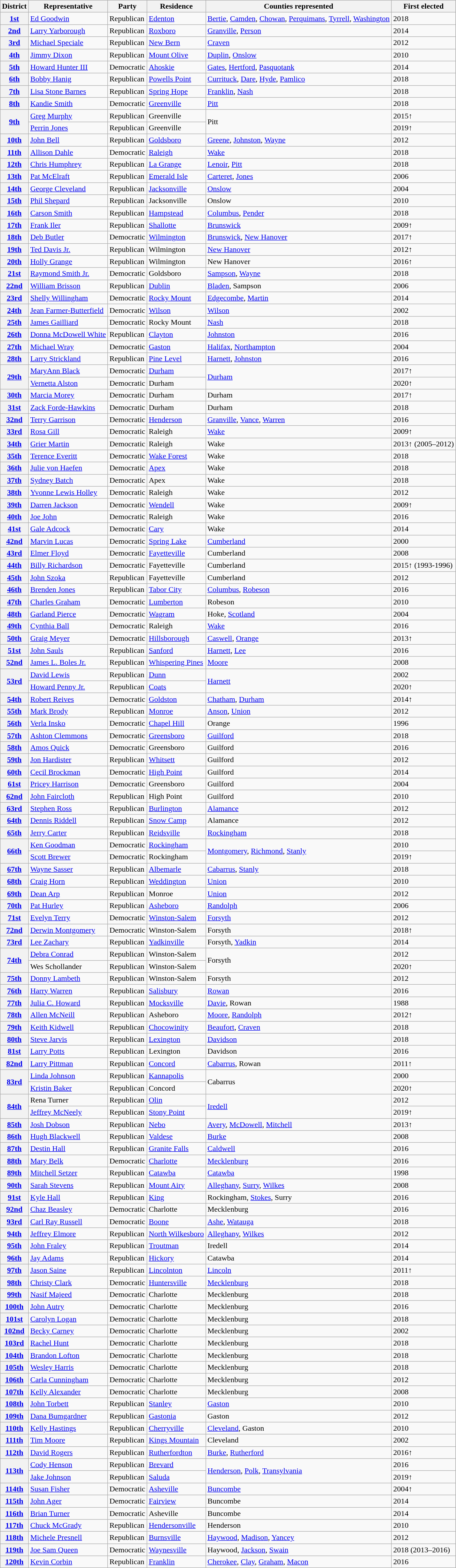<table class="wikitable sortable">
<tr>
<th>District</th>
<th>Representative</th>
<th>Party</th>
<th>Residence</th>
<th>Counties represented</th>
<th>First elected</th>
</tr>
<tr>
<th><a href='#'>1st</a></th>
<td data-sort-value="Goodwin, Ed"><a href='#'>Ed Goodwin</a></td>
<td>Republican</td>
<td><a href='#'>Edenton</a></td>
<td><a href='#'>Bertie</a>, <a href='#'>Camden</a>, <a href='#'>Chowan</a>, <a href='#'>Perquimans</a>, <a href='#'>Tyrrell</a>, <a href='#'>Washington</a></td>
<td>2018</td>
</tr>
<tr>
<th><a href='#'>2nd</a></th>
<td data-sort-value="Yarborough, Larry"><a href='#'>Larry Yarborough</a></td>
<td>Republican</td>
<td><a href='#'>Roxboro</a></td>
<td><a href='#'>Granville</a>, <a href='#'>Person</a></td>
<td>2014</td>
</tr>
<tr>
<th><a href='#'>3rd</a></th>
<td data-sort-value="Speciale, Michael"><a href='#'>Michael Speciale</a></td>
<td>Republican</td>
<td><a href='#'>New Bern</a></td>
<td><a href='#'>Craven</a></td>
<td>2012</td>
</tr>
<tr>
<th><a href='#'>4th</a></th>
<td data-sort-value="Dixon, Jimmy"><a href='#'>Jimmy Dixon</a></td>
<td>Republican</td>
<td><a href='#'>Mount Olive</a></td>
<td><a href='#'>Duplin</a>, <a href='#'>Onslow</a></td>
<td>2010</td>
</tr>
<tr>
<th><a href='#'>5th</a></th>
<td data-sort-value="Hunter, Howard III"><a href='#'>Howard Hunter III</a></td>
<td>Democratic</td>
<td><a href='#'>Ahoskie</a></td>
<td><a href='#'>Gates</a>, <a href='#'>Hertford</a>, <a href='#'>Pasquotank</a></td>
<td>2014</td>
</tr>
<tr>
<th><a href='#'>6th</a></th>
<td data-sort-value="Hanig, Bobby"><a href='#'>Bobby Hanig</a></td>
<td>Republican</td>
<td><a href='#'>Powells Point</a></td>
<td><a href='#'>Currituck</a>, <a href='#'>Dare</a>, <a href='#'>Hyde</a>, <a href='#'>Pamlico</a></td>
<td>2018</td>
</tr>
<tr>
<th><a href='#'>7th</a></th>
<td data-sort-value="Barnes, Lisa Stone"><a href='#'>Lisa Stone Barnes</a></td>
<td>Republican</td>
<td><a href='#'>Spring Hope</a></td>
<td><a href='#'>Franklin</a>, <a href='#'>Nash</a></td>
<td>2018</td>
</tr>
<tr>
<th><a href='#'>8th</a></th>
<td data-sort-value="Smith, Kanie"><a href='#'>Kandie Smith</a></td>
<td>Democratic</td>
<td><a href='#'>Greenville</a></td>
<td><a href='#'>Pitt</a></td>
<td>2018</td>
</tr>
<tr>
<th rowspan=2><a href='#'>9th</a></th>
<td data-sort-value="Murphy, Greg"><a href='#'>Greg Murphy</a></td>
<td>Republican</td>
<td>Greenville</td>
<td rowspan=2>Pitt</td>
<td>2015↑</td>
</tr>
<tr>
<td data-sort-value="Jones, Perrin"><a href='#'>Perrin Jones</a></td>
<td>Republican</td>
<td>Greenville</td>
<td>2019↑</td>
</tr>
<tr>
<th><a href='#'>10th</a></th>
<td data-sort-value="Bell, John"><a href='#'>John Bell</a></td>
<td>Republican</td>
<td><a href='#'>Goldsboro</a></td>
<td><a href='#'>Greene</a>, <a href='#'>Johnston</a>, <a href='#'>Wayne</a></td>
<td>2012</td>
</tr>
<tr>
<th><a href='#'>11th</a></th>
<td data-sort-value="Dahle, Allison"><a href='#'>Allison Dahle</a></td>
<td>Democratic</td>
<td><a href='#'>Raleigh</a></td>
<td><a href='#'>Wake</a></td>
<td>2018</td>
</tr>
<tr>
<th><a href='#'>12th</a></th>
<td data-sort-value="Humphrey, Chris"><a href='#'>Chris Humphrey</a></td>
<td>Republican</td>
<td><a href='#'>La Grange</a></td>
<td><a href='#'>Lenoir</a>, <a href='#'>Pitt</a></td>
<td>2018</td>
</tr>
<tr>
<th><a href='#'>13th</a></th>
<td data-sort-value="McElraft, Pat"><a href='#'>Pat McElraft</a></td>
<td>Republican</td>
<td><a href='#'>Emerald Isle</a></td>
<td><a href='#'>Carteret</a>, <a href='#'>Jones</a></td>
<td>2006</td>
</tr>
<tr>
<th><a href='#'>14th</a></th>
<td data-sort-value="Cleveland, George"><a href='#'>George Cleveland</a></td>
<td>Republican</td>
<td><a href='#'>Jacksonville</a></td>
<td><a href='#'>Onslow</a></td>
<td>2004</td>
</tr>
<tr>
<th><a href='#'>15th</a></th>
<td data-sort-value="Shepard, Phil"><a href='#'>Phil Shepard</a></td>
<td>Republican</td>
<td>Jacksonville</td>
<td>Onslow</td>
<td>2010</td>
</tr>
<tr>
<th><a href='#'>16th</a></th>
<td data-sort-value="Smith, Carson"><a href='#'>Carson Smith</a></td>
<td>Republican</td>
<td><a href='#'>Hampstead</a></td>
<td><a href='#'>Columbus</a>, <a href='#'>Pender</a></td>
<td>2018</td>
</tr>
<tr>
<th><a href='#'>17th</a></th>
<td data-sort-value="Iler, Frank"><a href='#'>Frank Iler</a></td>
<td>Republican</td>
<td><a href='#'>Shallotte</a></td>
<td><a href='#'>Brunswick</a></td>
<td>2009↑</td>
</tr>
<tr>
<th><a href='#'>18th</a></th>
<td data-sort-value="Butler, Deb"><a href='#'>Deb Butler</a></td>
<td>Democratic</td>
<td><a href='#'>Wilmington</a></td>
<td><a href='#'>Brunswick</a>, <a href='#'>New Hanover</a></td>
<td>2017↑</td>
</tr>
<tr>
<th><a href='#'>19th</a></th>
<td data-sort-value="Davis, Ted Jr."><a href='#'>Ted Davis Jr.</a></td>
<td>Republican</td>
<td>Wilmington</td>
<td><a href='#'>New Hanover</a></td>
<td>2012↑</td>
</tr>
<tr>
<th><a href='#'>20th</a></th>
<td data-sort-value="Grange, Holly"><a href='#'>Holly Grange</a></td>
<td>Republican</td>
<td>Wilmington</td>
<td>New Hanover</td>
<td>2016↑</td>
</tr>
<tr>
<th><a href='#'>21st</a></th>
<td data-sort-value="Smith, Raymond Jr."><a href='#'>Raymond Smith Jr.</a></td>
<td>Democratic</td>
<td>Goldsboro</td>
<td><a href='#'>Sampson</a>, <a href='#'>Wayne</a></td>
<td>2018</td>
</tr>
<tr>
<th><a href='#'>22nd</a></th>
<td data-sort-value="Brisson, William"><a href='#'>William Brisson</a></td>
<td>Republican</td>
<td><a href='#'>Dublin</a></td>
<td><a href='#'>Bladen</a>, Sampson</td>
<td>2006</td>
</tr>
<tr>
<th><a href='#'>23rd</a></th>
<td data-sort-value="Willingham, Shelly"><a href='#'>Shelly Willingham</a></td>
<td>Democratic</td>
<td><a href='#'>Rocky Mount</a></td>
<td><a href='#'>Edgecombe</a>, <a href='#'>Martin</a></td>
<td>2014</td>
</tr>
<tr>
<th><a href='#'>24th</a></th>
<td data-sort-value="Farmer-Butterfield, Jean"><a href='#'>Jean Farmer-Butterfield</a></td>
<td>Democratic</td>
<td><a href='#'>Wilson</a></td>
<td><a href='#'>Wilson</a></td>
<td>2002</td>
</tr>
<tr>
<th><a href='#'>25th</a></th>
<td data-sort-value="Gailliard, Jamse"><a href='#'>James Gailliard</a></td>
<td>Democratic</td>
<td>Rocky Mount</td>
<td><a href='#'>Nash</a></td>
<td>2018</td>
</tr>
<tr>
<th><a href='#'>26th</a></th>
<td data-sort-value="White, Donna McDowell"><a href='#'>Donna McDowell White</a></td>
<td>Republican</td>
<td><a href='#'>Clayton</a></td>
<td><a href='#'>Johnston</a></td>
<td>2016</td>
</tr>
<tr>
<th><a href='#'>27th</a></th>
<td data-sort-value="Wray, Michael"><a href='#'>Michael Wray</a></td>
<td>Democratic</td>
<td><a href='#'>Gaston</a></td>
<td><a href='#'>Halifax</a>, <a href='#'>Northampton</a></td>
<td>2004</td>
</tr>
<tr>
<th><a href='#'>28th</a></th>
<td data-sort-value="Strickland, Larry"><a href='#'>Larry Strickland</a></td>
<td>Republican</td>
<td><a href='#'>Pine Level</a></td>
<td><a href='#'>Harnett</a>, <a href='#'>Johnston</a></td>
<td>2016</td>
</tr>
<tr>
<th rowspan=2><a href='#'>29th</a></th>
<td data-sort-value="Black, MaryAnn"><a href='#'>MaryAnn Black</a></td>
<td>Democratic</td>
<td><a href='#'>Durham</a></td>
<td rowspan=2><a href='#'>Durham</a></td>
<td>2017↑</td>
</tr>
<tr>
<td data-sort-value="Alston, Vernetta"><a href='#'>Vernetta Alston</a></td>
<td>Democratic</td>
<td>Durham</td>
<td>2020↑</td>
</tr>
<tr>
<th><a href='#'>30th</a></th>
<td data-sort-value="Morey, Marcia"><a href='#'>Marcia Morey</a></td>
<td>Democratic</td>
<td>Durham</td>
<td>Durham</td>
<td>2017↑</td>
</tr>
<tr>
<th><a href='#'>31st</a></th>
<td data-sort-value="Forde-Hawkins, Zack"><a href='#'>Zack Forde-Hawkins</a></td>
<td>Democratic</td>
<td>Durham</td>
<td>Durham</td>
<td>2018</td>
</tr>
<tr>
<th><a href='#'>32nd</a></th>
<td data-sort-value="Garrison, Terry"><a href='#'>Terry Garrison</a></td>
<td>Democratic</td>
<td><a href='#'>Henderson</a></td>
<td><a href='#'>Granville</a>, <a href='#'>Vance</a>, <a href='#'>Warren</a></td>
<td>2016</td>
</tr>
<tr>
<th><a href='#'>33rd</a></th>
<td data-sort-value="Gill, Rosa"><a href='#'>Rosa Gill</a></td>
<td>Democratic</td>
<td>Raleigh</td>
<td><a href='#'>Wake</a></td>
<td>2009↑</td>
</tr>
<tr>
<th><a href='#'>34th</a></th>
<td data-sort-value="Martin, Grier"><a href='#'>Grier Martin</a></td>
<td>Democratic</td>
<td>Raleigh</td>
<td>Wake</td>
<td>2013↑ (2005–2012)</td>
</tr>
<tr>
<th><a href='#'>35th</a></th>
<td data-sort-value="Everitt, Terrence"><a href='#'>Terence Everitt</a></td>
<td>Democratic</td>
<td><a href='#'>Wake Forest</a></td>
<td>Wake</td>
<td>2018</td>
</tr>
<tr>
<th><a href='#'>36th</a></th>
<td data-sort-value="Von Haefen, Julie"><a href='#'>Julie von Haefen</a></td>
<td>Democratic</td>
<td><a href='#'>Apex</a></td>
<td>Wake</td>
<td>2018</td>
</tr>
<tr>
<th><a href='#'>37th</a></th>
<td data-sort-value="Batch, Sydney"><a href='#'>Sydney Batch</a></td>
<td>Democratic</td>
<td>Apex</td>
<td>Wake</td>
<td>2018</td>
</tr>
<tr>
<th><a href='#'>38th</a></th>
<td data-sort-value="Holley, Yvonne Lewis"><a href='#'>Yvonne Lewis Holley</a></td>
<td>Democratic</td>
<td>Raleigh</td>
<td>Wake</td>
<td>2012</td>
</tr>
<tr>
<th><a href='#'>39th</a></th>
<td data-sort-value="Jackson, Darren"><a href='#'>Darren Jackson</a></td>
<td>Democratic</td>
<td><a href='#'>Wendell</a></td>
<td>Wake</td>
<td>2009↑</td>
</tr>
<tr>
<th><a href='#'>40th</a></th>
<td data-sort-value="John, Joe"><a href='#'>Joe John</a></td>
<td>Democratic</td>
<td>Raleigh</td>
<td>Wake</td>
<td>2016</td>
</tr>
<tr>
<th><a href='#'>41st</a></th>
<td data-sort-value="Adcock, Gale"><a href='#'>Gale Adcock</a></td>
<td>Democratic</td>
<td><a href='#'>Cary</a></td>
<td>Wake</td>
<td>2014</td>
</tr>
<tr>
<th><a href='#'>42nd</a></th>
<td data-sort-value="Lucas, Marvin"><a href='#'>Marvin Lucas</a></td>
<td>Democratic</td>
<td><a href='#'>Spring Lake</a></td>
<td><a href='#'>Cumberland</a></td>
<td>2000</td>
</tr>
<tr>
<th><a href='#'>43rd</a></th>
<td data-sort-value="Floyd, Elmer"><a href='#'>Elmer Floyd</a></td>
<td>Democratic</td>
<td><a href='#'>Fayetteville</a></td>
<td>Cumberland</td>
<td>2008</td>
</tr>
<tr>
<th><a href='#'>44th</a></th>
<td data-sort-value="Richardson, Billy"><a href='#'>Billy Richardson</a></td>
<td>Democratic</td>
<td>Fayetteville</td>
<td>Cumberland</td>
<td>2015↑ (1993-1996)</td>
</tr>
<tr>
<th><a href='#'>45th</a></th>
<td data-sort-value="Szoka, John"><a href='#'>John Szoka</a></td>
<td>Republican</td>
<td>Fayetteville</td>
<td>Cumberland</td>
<td>2012</td>
</tr>
<tr>
<th><a href='#'>46th</a></th>
<td data-sort-value="Jones, Brenden"><a href='#'>Brenden Jones</a></td>
<td>Republican</td>
<td><a href='#'>Tabor City</a></td>
<td><a href='#'>Columbus</a>, <a href='#'>Robeson</a></td>
<td>2016</td>
</tr>
<tr>
<th><a href='#'>47th</a></th>
<td data-sort-value="Graham, Charles"><a href='#'>Charles Graham</a></td>
<td>Democratic</td>
<td><a href='#'>Lumberton</a></td>
<td>Robeson</td>
<td>2010</td>
</tr>
<tr>
<th><a href='#'>48th</a></th>
<td data-sort-value="Pierce, Garland"><a href='#'>Garland Pierce</a></td>
<td>Democratic</td>
<td><a href='#'>Wagram</a></td>
<td>Hoke, <a href='#'>Scotland</a></td>
<td>2004</td>
</tr>
<tr>
<th><a href='#'>49th</a></th>
<td data-sort-value="Ball, Cynthia"><a href='#'>Cynthia Ball</a></td>
<td>Democratic</td>
<td>Raleigh</td>
<td><a href='#'>Wake</a></td>
<td>2016</td>
</tr>
<tr>
<th><a href='#'>50th</a></th>
<td data-sort-value="Meyer, Graig"><a href='#'>Graig Meyer</a></td>
<td>Democratic</td>
<td><a href='#'>Hillsborough</a></td>
<td><a href='#'>Caswell</a>, <a href='#'>Orange</a></td>
<td>2013↑</td>
</tr>
<tr>
<th><a href='#'>51st</a></th>
<td data-sort-value="Sauls, John"><a href='#'>John Sauls</a></td>
<td>Republican</td>
<td><a href='#'>Sanford</a></td>
<td><a href='#'>Harnett</a>, <a href='#'>Lee</a></td>
<td>2016</td>
</tr>
<tr>
<th><a href='#'>52nd</a></th>
<td data-sort-value="Boles, Jamie"><a href='#'>James L. Boles Jr.</a></td>
<td>Republican</td>
<td><a href='#'>Whispering Pines</a></td>
<td><a href='#'>Moore</a></td>
<td>2008</td>
</tr>
<tr>
<th rowspan=2><a href='#'>53rd</a></th>
<td data-sort-value="Lewis, David"><a href='#'>David Lewis</a></td>
<td>Republican</td>
<td><a href='#'>Dunn</a></td>
<td rowspan=2><a href='#'>Harnett</a></td>
<td>2002</td>
</tr>
<tr>
<td data-sort-value="Penny, Howard Jr."><a href='#'>Howard Penny Jr.</a></td>
<td>Republican</td>
<td><a href='#'>Coats</a></td>
<td>2020↑</td>
</tr>
<tr>
<th><a href='#'>54th</a></th>
<td data-sort-value="Reives, Robert"><a href='#'>Robert Reives</a></td>
<td>Democratic</td>
<td><a href='#'>Goldston</a></td>
<td><a href='#'>Chatham</a>, <a href='#'>Durham</a></td>
<td>2014↑</td>
</tr>
<tr>
<th><a href='#'>55th</a></th>
<td data-sort-value="Broady, Mark"><a href='#'>Mark Brody</a></td>
<td>Republican</td>
<td><a href='#'>Monroe</a></td>
<td><a href='#'>Anson</a>, <a href='#'>Union</a></td>
<td>2012</td>
</tr>
<tr>
<th><a href='#'>56th</a></th>
<td data-sort-value="Insko, Verla"><a href='#'>Verla Insko</a></td>
<td>Democratic</td>
<td><a href='#'>Chapel Hill</a></td>
<td>Orange</td>
<td>1996</td>
</tr>
<tr>
<th><a href='#'>57th</a></th>
<td data-sort-value="Clemmons, Ashton"><a href='#'>Ashton Clemmons</a></td>
<td>Democratic</td>
<td><a href='#'>Greensboro</a></td>
<td><a href='#'>Guilford</a></td>
<td>2018</td>
</tr>
<tr>
<th><a href='#'>58th</a></th>
<td data-sort-value="Quick, Amos"><a href='#'>Amos Quick</a></td>
<td>Democratic</td>
<td>Greensboro</td>
<td>Guilford</td>
<td>2016</td>
</tr>
<tr>
<th><a href='#'>59th</a></th>
<td data-sort-value="Hardister, Jon"><a href='#'>Jon Hardister</a></td>
<td>Republican</td>
<td><a href='#'>Whitsett</a></td>
<td>Guilford</td>
<td>2012</td>
</tr>
<tr>
<th><a href='#'>60th</a></th>
<td data-sort-value="Brockman, Cecil"><a href='#'>Cecil Brockman</a></td>
<td>Democratic</td>
<td><a href='#'>High Point</a></td>
<td>Guilford</td>
<td>2014</td>
</tr>
<tr>
<th><a href='#'>61st</a></th>
<td data-sort-value="Harrison, Pricey"><a href='#'>Pricey Harrison</a></td>
<td>Democratic</td>
<td>Greensboro</td>
<td>Guilford</td>
<td>2004</td>
</tr>
<tr>
<th><a href='#'>62nd</a></th>
<td data-sort-value="Faircloth, John"><a href='#'>John Faircloth</a></td>
<td>Republican</td>
<td>High Point</td>
<td>Guilford</td>
<td>2010</td>
</tr>
<tr>
<th><a href='#'>63rd</a></th>
<td data-sort-value="Ross, Stephen"><a href='#'>Stephen Ross</a></td>
<td>Republican</td>
<td><a href='#'>Burlington</a></td>
<td><a href='#'>Alamance</a></td>
<td>2012</td>
</tr>
<tr>
<th><a href='#'>64th</a></th>
<td data-sort-value="Riddell, Dennis"><a href='#'>Dennis Riddell</a></td>
<td>Republican</td>
<td><a href='#'>Snow Camp</a></td>
<td>Alamance</td>
<td>2012</td>
</tr>
<tr>
<th><a href='#'>65th</a></th>
<td data-sort-value="Carter, Jerry"><a href='#'>Jerry Carter</a></td>
<td>Republican</td>
<td><a href='#'>Reidsville</a></td>
<td><a href='#'>Rockingham</a></td>
<td>2018</td>
</tr>
<tr>
<th rowspan=2><a href='#'>66th</a></th>
<td data-sort-value="Goodman, Ken"><a href='#'>Ken Goodman</a></td>
<td>Democratic</td>
<td><a href='#'>Rockingham</a></td>
<td rowspan=2><a href='#'>Montgomery</a>, <a href='#'>Richmond</a>, <a href='#'>Stanly</a></td>
<td>2010</td>
</tr>
<tr>
<td data-sort-value="Brewer, Scott"><a href='#'>Scott Brewer</a></td>
<td>Democratic</td>
<td>Rockingham</td>
<td>2019↑</td>
</tr>
<tr>
<th><a href='#'>67th</a></th>
<td data-sort-value="Sasser, Wayne"><a href='#'>Wayne Sasser</a></td>
<td>Republican</td>
<td><a href='#'>Albemarle</a></td>
<td><a href='#'>Cabarrus</a>, <a href='#'>Stanly</a></td>
<td>2018</td>
</tr>
<tr>
<th><a href='#'>68th</a></th>
<td data-sort-value="Horn, Craig"><a href='#'>Craig Horn</a></td>
<td>Republican</td>
<td><a href='#'>Weddington</a></td>
<td><a href='#'>Union</a></td>
<td>2010</td>
</tr>
<tr>
<th><a href='#'>69th</a></th>
<td data-sort-value="Arp, Dean"><a href='#'>Dean Arp</a></td>
<td>Republican</td>
<td>Monroe</td>
<td><a href='#'>Union</a></td>
<td>2012</td>
</tr>
<tr>
<th><a href='#'>70th</a></th>
<td data-sort-value="Hurley, Pat"><a href='#'>Pat Hurley</a></td>
<td>Republican</td>
<td><a href='#'>Asheboro</a></td>
<td><a href='#'>Randolph</a></td>
<td>2006</td>
</tr>
<tr>
<th><a href='#'>71st</a></th>
<td data-sort-value="Terry, Evelyn"><a href='#'>Evelyn Terry</a></td>
<td>Democratic</td>
<td><a href='#'>Winston-Salem</a></td>
<td><a href='#'>Forsyth</a></td>
<td>2012</td>
</tr>
<tr>
<th><a href='#'>72nd</a></th>
<td data-sort-value="Montgomery, Derwin"><a href='#'>Derwin Montgomery</a></td>
<td>Democratic</td>
<td>Winston-Salem</td>
<td>Forsyth</td>
<td>2018↑</td>
</tr>
<tr>
<th><a href='#'>73rd</a></th>
<td data-sort-value="Zachary, Lee"><a href='#'>Lee Zachary</a></td>
<td>Republican</td>
<td><a href='#'>Yadkinville</a></td>
<td>Forsyth, <a href='#'>Yadkin</a></td>
<td>2014</td>
</tr>
<tr>
<th rowspan=2><a href='#'>74th</a></th>
<td data-sort-value="Conrad, Debra"><a href='#'>Debra Conrad</a></td>
<td>Republican</td>
<td>Winston-Salem</td>
<td rowspan=2>Forsyth</td>
<td>2012</td>
</tr>
<tr>
<td data-sort-value="Schollander, Wes">Wes Schollander</td>
<td>Republican</td>
<td>Winston-Salem</td>
<td>2020↑</td>
</tr>
<tr>
<th><a href='#'>75th</a></th>
<td data-sort-value="Lambeth, Donny"><a href='#'>Donny Lambeth</a></td>
<td>Republican</td>
<td>Winston-Salem</td>
<td>Forsyth</td>
<td>2012</td>
</tr>
<tr>
<th><a href='#'>76th</a></th>
<td data-sort-value="Warren, Harry"><a href='#'>Harry Warren</a></td>
<td>Republican</td>
<td><a href='#'>Salisbury</a></td>
<td><a href='#'>Rowan</a></td>
<td>2016</td>
</tr>
<tr>
<th><a href='#'>77th</a></th>
<td data-sort-value="Howard, Julia"><a href='#'>Julia C. Howard</a></td>
<td>Republican</td>
<td><a href='#'>Mocksville</a></td>
<td><a href='#'>Davie</a>, Rowan</td>
<td>1988</td>
</tr>
<tr>
<th><a href='#'>78th</a></th>
<td data-sort-value="McNeill, Allen"><a href='#'>Allen McNeill</a></td>
<td>Republican</td>
<td>Asheboro</td>
<td><a href='#'>Moore</a>, <a href='#'>Randolph</a></td>
<td>2012↑</td>
</tr>
<tr>
<th><a href='#'>79th</a></th>
<td data-sort-value="Kidwell, Keith"><a href='#'>Keith Kidwell</a></td>
<td>Republican</td>
<td><a href='#'>Chocowinity</a></td>
<td><a href='#'>Beaufort</a>, <a href='#'>Craven</a></td>
<td>2018</td>
</tr>
<tr>
<th><a href='#'>80th</a></th>
<td data-sort-value="Jarvis, Steve"><a href='#'>Steve Jarvis</a></td>
<td>Republican</td>
<td><a href='#'>Lexington</a></td>
<td><a href='#'>Davidson</a></td>
<td>2018</td>
</tr>
<tr>
<th><a href='#'>81st</a></th>
<td data-sort-value="Potts, Larry"><a href='#'>Larry Potts</a></td>
<td>Republican</td>
<td>Lexington</td>
<td>Davidson</td>
<td>2016</td>
</tr>
<tr>
<th><a href='#'>82nd</a></th>
<td data-sort-value="Pittman, Larry"><a href='#'>Larry Pittman</a></td>
<td>Republican</td>
<td><a href='#'>Concord</a></td>
<td><a href='#'>Cabarrus</a>, Rowan</td>
<td>2011↑</td>
</tr>
<tr>
<th rowspan=2><a href='#'>83rd</a></th>
<td data-sort-value="Johnson, Linda"><a href='#'>Linda Johnson</a></td>
<td>Republican</td>
<td><a href='#'>Kannapolis</a></td>
<td rowspan=2>Cabarrus</td>
<td>2000</td>
</tr>
<tr>
<td data-sort-value="Baker, Kristin"><a href='#'>Kristin Baker</a></td>
<td>Republican</td>
<td>Concord</td>
<td>2020↑</td>
</tr>
<tr>
<th rowspan=2><a href='#'>84th</a></th>
<td data-sort-value="Turner, Rena">Rena Turner</td>
<td>Republican</td>
<td><a href='#'>Olin</a></td>
<td rowspan=2><a href='#'>Iredell</a></td>
<td>2012</td>
</tr>
<tr>
<td data-sort-value="McNeely, Jeffrey"><a href='#'>Jeffrey McNeely</a></td>
<td>Republican</td>
<td><a href='#'>Stony Point</a></td>
<td>2019↑</td>
</tr>
<tr>
<th><a href='#'>85th</a></th>
<td data-sort-value="Dobson, Josh"><a href='#'>Josh Dobson</a></td>
<td>Republican</td>
<td><a href='#'>Nebo</a></td>
<td><a href='#'>Avery</a>, <a href='#'>McDowell</a>, <a href='#'>Mitchell</a></td>
<td>2013↑</td>
</tr>
<tr>
<th><a href='#'>86th</a></th>
<td data-sort-value="Blackwell, Hugh"><a href='#'>Hugh Blackwell</a></td>
<td>Republican</td>
<td><a href='#'>Valdese</a></td>
<td><a href='#'>Burke</a></td>
<td>2008</td>
</tr>
<tr>
<th><a href='#'>87th</a></th>
<td data-sort-value="Hall, Destin"><a href='#'>Destin Hall</a></td>
<td>Republican</td>
<td><a href='#'>Granite Falls</a></td>
<td><a href='#'>Caldwell</a></td>
<td>2016</td>
</tr>
<tr>
<th><a href='#'>88th</a></th>
<td data-sort-value="Belk, Mary"><a href='#'>Mary Belk</a></td>
<td>Democratic</td>
<td><a href='#'>Charlotte</a></td>
<td><a href='#'>Mecklenburg</a></td>
<td>2016</td>
</tr>
<tr>
<th><a href='#'>89th</a></th>
<td data-sort-value="Setzer, Mitchell"><a href='#'>Mitchell Setzer</a></td>
<td>Republican</td>
<td><a href='#'>Catawba</a></td>
<td><a href='#'>Catawba</a></td>
<td>1998</td>
</tr>
<tr>
<th><a href='#'>90th</a></th>
<td data-sort-value="Stevens, Sarah"><a href='#'>Sarah Stevens</a></td>
<td>Republican</td>
<td><a href='#'>Mount Airy</a></td>
<td><a href='#'>Alleghany</a>, <a href='#'>Surry</a>, <a href='#'>Wilkes</a></td>
<td>2008</td>
</tr>
<tr>
<th><a href='#'>91st</a></th>
<td data-sort-value="Hall, Kyle"><a href='#'>Kyle Hall</a></td>
<td>Republican</td>
<td><a href='#'>King</a></td>
<td>Rockingham, <a href='#'>Stokes</a>, Surry</td>
<td>2016</td>
</tr>
<tr>
<th><a href='#'>92nd</a></th>
<td data-sort-value="Beasley, Chaz"><a href='#'>Chaz Beasley</a></td>
<td>Democratic</td>
<td>Charlotte</td>
<td>Mecklenburg</td>
<td>2016</td>
</tr>
<tr>
<th><a href='#'>93rd</a></th>
<td data-sort-value="Russell, Carl Ray"><a href='#'>Carl Ray Russell</a></td>
<td>Democratic</td>
<td><a href='#'>Boone</a></td>
<td><a href='#'>Ashe</a>, <a href='#'>Watauga</a></td>
<td>2018</td>
</tr>
<tr>
<th><a href='#'>94th</a></th>
<td data-sort-value="Elmore, Jeffrey"><a href='#'>Jeffrey Elmore</a></td>
<td>Republican</td>
<td><a href='#'>North Wilkesboro</a></td>
<td><a href='#'>Alleghany</a>, <a href='#'>Wilkes</a></td>
<td>2012</td>
</tr>
<tr>
<th><a href='#'>95th</a></th>
<td data-sort-value="Fraley, John"><a href='#'>John Fraley</a></td>
<td>Republican</td>
<td><a href='#'>Troutman</a></td>
<td>Iredell</td>
<td>2014</td>
</tr>
<tr>
<th><a href='#'>96th</a></th>
<td data-sort-value="Adams, Jay"><a href='#'>Jay Adams</a></td>
<td>Republican</td>
<td><a href='#'>Hickory</a></td>
<td>Catawba</td>
<td>2014</td>
</tr>
<tr>
<th><a href='#'>97th</a></th>
<td data-sort-value="Saine, Jason"><a href='#'>Jason Saine</a></td>
<td>Republican</td>
<td><a href='#'>Lincolnton</a></td>
<td><a href='#'>Lincoln</a></td>
<td>2011↑</td>
</tr>
<tr>
<th><a href='#'>98th</a></th>
<td data-sort-value="Clark, Christy"><a href='#'>Christy Clark</a></td>
<td>Democratic</td>
<td><a href='#'>Huntersville</a></td>
<td><a href='#'>Mecklenburg</a></td>
<td>2018</td>
</tr>
<tr>
<th><a href='#'>99th</a></th>
<td data-sort-value="Majeed, Nasif"><a href='#'>Nasif Majeed</a></td>
<td>Democratic</td>
<td>Charlotte</td>
<td>Mecklenburg</td>
<td>2018</td>
</tr>
<tr>
<th><a href='#'>100th</a></th>
<td data-sort-value="Autry, John"><a href='#'>John Autry</a></td>
<td>Democratic</td>
<td>Charlotte</td>
<td>Mecklenburg</td>
<td>2016</td>
</tr>
<tr>
<th><a href='#'>101st</a></th>
<td data-sort-value="Logan, Carolyn"><a href='#'>Carolyn Logan</a></td>
<td>Democratic</td>
<td>Charlotte</td>
<td>Mecklenburg</td>
<td>2018</td>
</tr>
<tr>
<th><a href='#'>102nd</a></th>
<td data-sort-value="Carney, Becky"><a href='#'>Becky Carney</a></td>
<td>Democratic</td>
<td>Charlotte</td>
<td>Mecklenburg</td>
<td>2002</td>
</tr>
<tr>
<th><a href='#'>103rd</a></th>
<td data-sort-value="Hunt, Rachel"><a href='#'>Rachel Hunt</a></td>
<td>Democratic</td>
<td>Charlotte</td>
<td>Mecklenburg</td>
<td>2018</td>
</tr>
<tr>
<th><a href='#'>104th</a></th>
<td data-sort-value="Lofton, Brandon"><a href='#'>Brandon Lofton</a></td>
<td>Democratic</td>
<td>Charlotte</td>
<td>Mecklenburg</td>
<td>2018</td>
</tr>
<tr>
<th><a href='#'>105th</a></th>
<td data-sort-value="Harris, Wesley"><a href='#'>Wesley Harris</a></td>
<td>Democratic</td>
<td>Charlotte</td>
<td>Mecklenburg</td>
<td>2018</td>
</tr>
<tr>
<th><a href='#'>106th</a></th>
<td data-sort-value="Cunningham, Carla"><a href='#'>Carla Cunningham</a></td>
<td>Democratic</td>
<td>Charlotte</td>
<td>Mecklenburg</td>
<td>2012</td>
</tr>
<tr>
<th><a href='#'>107th</a></th>
<td data-sort-value="Alexander, Kelly"><a href='#'>Kelly Alexander</a></td>
<td>Democratic</td>
<td>Charlotte</td>
<td>Mecklenburg</td>
<td>2008</td>
</tr>
<tr>
<th><a href='#'>108th</a></th>
<td data-sort-value="Torbett, John"><a href='#'>John Torbett</a></td>
<td>Republican</td>
<td><a href='#'>Stanley</a></td>
<td><a href='#'>Gaston</a></td>
<td>2010</td>
</tr>
<tr>
<th><a href='#'>109th</a></th>
<td data-sort-value="Bumgardner, Dana"><a href='#'>Dana Bumgardner</a></td>
<td>Republican</td>
<td><a href='#'>Gastonia</a></td>
<td>Gaston</td>
<td>2012</td>
</tr>
<tr>
<th><a href='#'>110th</a></th>
<td data-sort-value="Hastings, Kelly"><a href='#'>Kelly Hastings</a></td>
<td>Republican</td>
<td><a href='#'>Cherryville</a></td>
<td><a href='#'>Cleveland</a>, Gaston</td>
<td>2010</td>
</tr>
<tr>
<th><a href='#'>111th</a></th>
<td data-sort-value="Moore, Tim"><a href='#'>Tim Moore</a></td>
<td>Republican</td>
<td><a href='#'>Kings Mountain</a></td>
<td>Cleveland</td>
<td>2002</td>
</tr>
<tr>
<th><a href='#'>112th</a></th>
<td data-sort-value="Rogers, David"><a href='#'>David Rogers</a></td>
<td>Republican</td>
<td><a href='#'>Rutherfordton</a></td>
<td><a href='#'>Burke</a>, <a href='#'>Rutherford</a></td>
<td>2016↑</td>
</tr>
<tr>
<th rowspan=2><a href='#'>113th</a></th>
<td data-sort-value="Henson, Cody"><a href='#'>Cody Henson</a></td>
<td>Republican</td>
<td><a href='#'>Brevard</a></td>
<td rowspan=2><a href='#'>Henderson</a>, <a href='#'>Polk</a>, <a href='#'>Transylvania</a></td>
<td>2016</td>
</tr>
<tr>
<td data-sort-value="Johnson, Jake"><a href='#'>Jake Johnson</a></td>
<td>Republican</td>
<td><a href='#'>Saluda</a></td>
<td>2019↑</td>
</tr>
<tr>
<th><a href='#'>114th</a></th>
<td data-sort-value="Fisher, Susan"><a href='#'>Susan Fisher</a></td>
<td>Democratic</td>
<td><a href='#'>Asheville</a></td>
<td><a href='#'>Buncombe</a></td>
<td>2004↑</td>
</tr>
<tr>
<th><a href='#'>115th</a></th>
<td data-sort-value="Ager, John"><a href='#'>John Ager</a></td>
<td>Democratic</td>
<td><a href='#'>Fairview</a></td>
<td>Buncombe</td>
<td>2014</td>
</tr>
<tr>
<th><a href='#'>116th</a></th>
<td data-sort-value="Turner, Brian"><a href='#'>Brian Turner</a></td>
<td>Democratic</td>
<td>Asheville</td>
<td>Buncombe</td>
<td>2014</td>
</tr>
<tr>
<th><a href='#'>117th</a></th>
<td data-sort-value="McGrady, Chuck"><a href='#'>Chuck McGrady</a></td>
<td>Republican</td>
<td><a href='#'>Hendersonville</a></td>
<td>Henderson</td>
<td>2010</td>
</tr>
<tr>
<th><a href='#'>118th</a></th>
<td data-sort-value="Presnell, Michele"><a href='#'>Michele Presnell</a></td>
<td>Republican</td>
<td><a href='#'>Burnsville</a></td>
<td><a href='#'>Haywood</a>, <a href='#'>Madison</a>, <a href='#'>Yancey</a></td>
<td>2012</td>
</tr>
<tr>
<th><a href='#'>119th</a></th>
<td data-sort-value="Queen, Joe Sam"><a href='#'>Joe Sam Queen</a></td>
<td>Democratic</td>
<td><a href='#'>Waynesville</a></td>
<td>Haywood, <a href='#'>Jackson</a>, <a href='#'>Swain</a></td>
<td>2018 (2013–2016)</td>
</tr>
<tr>
<th><a href='#'>120th</a></th>
<td data-sort-value="Corbin, Kevin"><a href='#'>Kevin Corbin</a></td>
<td>Republican</td>
<td><a href='#'>Franklin</a></td>
<td><a href='#'>Cherokee</a>, <a href='#'>Clay</a>, <a href='#'>Graham</a>, <a href='#'>Macon</a></td>
<td>2016</td>
</tr>
</table>
